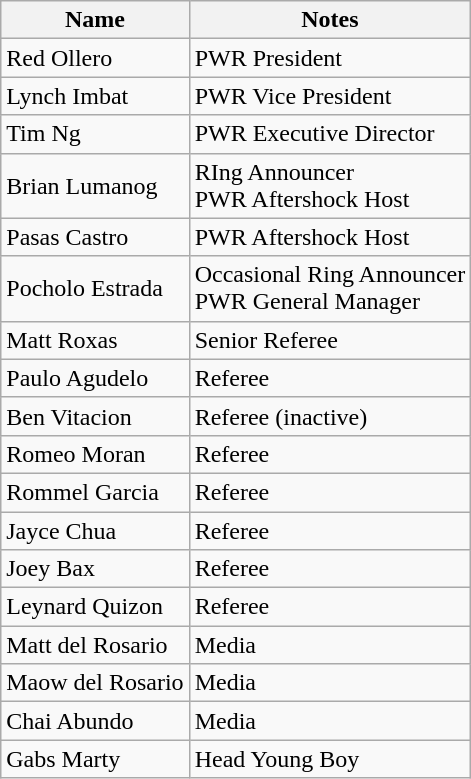<table class="wikitable sortable">
<tr>
<th>Name</th>
<th>Notes</th>
</tr>
<tr>
<td>Red Ollero</td>
<td>PWR President</td>
</tr>
<tr>
<td>Lynch Imbat</td>
<td>PWR Vice President</td>
</tr>
<tr>
<td>Tim Ng</td>
<td>PWR Executive Director</td>
</tr>
<tr>
<td>Brian Lumanog</td>
<td>RIng Announcer<br>PWR Aftershock Host</td>
</tr>
<tr>
<td>Pasas Castro</td>
<td>PWR Aftershock Host</td>
</tr>
<tr>
<td>Pocholo Estrada</td>
<td>Occasional Ring Announcer<br>PWR General Manager</td>
</tr>
<tr>
<td>Matt Roxas</td>
<td>Senior Referee</td>
</tr>
<tr>
<td>Paulo Agudelo</td>
<td>Referee</td>
</tr>
<tr>
<td>Ben Vitacion</td>
<td>Referee (inactive)</td>
</tr>
<tr>
<td>Romeo Moran</td>
<td>Referee</td>
</tr>
<tr>
<td>Rommel Garcia</td>
<td>Referee</td>
</tr>
<tr>
<td>Jayce Chua</td>
<td>Referee</td>
</tr>
<tr>
<td>Joey Bax</td>
<td>Referee</td>
</tr>
<tr>
<td>Leynard Quizon</td>
<td>Referee</td>
</tr>
<tr>
<td>Matt del Rosario</td>
<td>Media</td>
</tr>
<tr>
<td>Maow del Rosario</td>
<td>Media</td>
</tr>
<tr>
<td>Chai Abundo</td>
<td>Media</td>
</tr>
<tr>
<td>Gabs Marty</td>
<td>Head Young Boy</td>
</tr>
</table>
